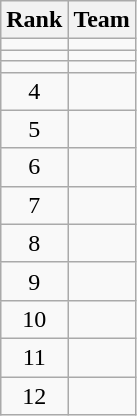<table class="wikitable">
<tr>
<th>Rank</th>
<th>Team</th>
</tr>
<tr>
<td align=center></td>
<td></td>
</tr>
<tr>
<td align=center></td>
<td></td>
</tr>
<tr>
<td align=center></td>
<td></td>
</tr>
<tr>
<td align=center>4</td>
<td></td>
</tr>
<tr>
<td align=center>5</td>
<td></td>
</tr>
<tr>
<td align=center>6</td>
<td></td>
</tr>
<tr>
<td align=center>7</td>
<td></td>
</tr>
<tr>
<td align=center>8</td>
<td></td>
</tr>
<tr>
<td align=center>9</td>
<td></td>
</tr>
<tr>
<td align=center>10</td>
<td></td>
</tr>
<tr>
<td align=center>11</td>
<td></td>
</tr>
<tr>
<td align=center>12</td>
<td></td>
</tr>
</table>
